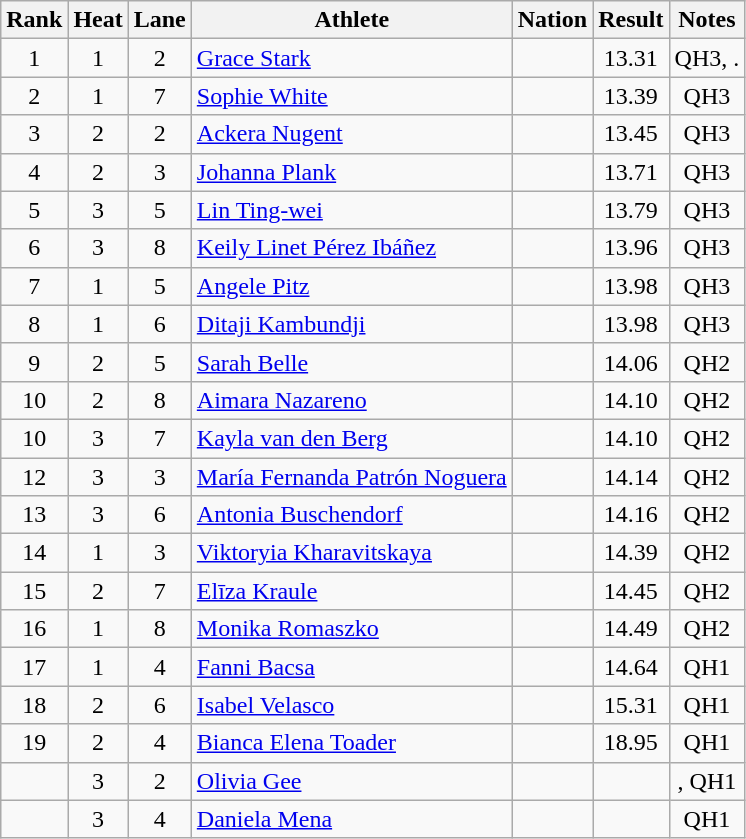<table class="wikitable sortable" style="text-align:center">
<tr>
<th>Rank</th>
<th>Heat</th>
<th>Lane</th>
<th>Athlete</th>
<th>Nation</th>
<th>Result</th>
<th>Notes</th>
</tr>
<tr>
<td>1</td>
<td>1</td>
<td>2</td>
<td align=left><a href='#'>Grace Stark</a></td>
<td align=left></td>
<td>13.31</td>
<td>QH3, .</td>
</tr>
<tr>
<td>2</td>
<td>1</td>
<td>7</td>
<td align=left><a href='#'>Sophie White</a></td>
<td align=left></td>
<td>13.39</td>
<td>QH3</td>
</tr>
<tr>
<td>3</td>
<td>2</td>
<td>2</td>
<td align=left><a href='#'>Ackera Nugent</a></td>
<td align=left></td>
<td>13.45</td>
<td>QH3</td>
</tr>
<tr>
<td>4</td>
<td>2</td>
<td>3</td>
<td align=left><a href='#'>Johanna Plank</a></td>
<td align=left></td>
<td>13.71</td>
<td>QH3</td>
</tr>
<tr>
<td>5</td>
<td>3</td>
<td>5</td>
<td align=left><a href='#'>Lin Ting-wei</a></td>
<td align=left></td>
<td>13.79</td>
<td>QH3</td>
</tr>
<tr>
<td>6</td>
<td>3</td>
<td>8</td>
<td align=left><a href='#'>Keily Linet Pérez Ibáñez</a></td>
<td align=left></td>
<td>13.96</td>
<td>QH3</td>
</tr>
<tr>
<td>7</td>
<td>1</td>
<td>5</td>
<td align=left><a href='#'>Angele Pitz</a></td>
<td align=left></td>
<td>13.98</td>
<td>QH3</td>
</tr>
<tr>
<td>8</td>
<td>1</td>
<td>6</td>
<td align=left><a href='#'>Ditaji Kambundji</a></td>
<td align=left></td>
<td>13.98</td>
<td>QH3</td>
</tr>
<tr>
<td>9</td>
<td>2</td>
<td>5</td>
<td align=left><a href='#'>Sarah Belle</a></td>
<td align=left></td>
<td>14.06</td>
<td>QH2</td>
</tr>
<tr>
<td>10</td>
<td>2</td>
<td>8</td>
<td align=left><a href='#'>Aimara Nazareno</a></td>
<td align=left></td>
<td>14.10</td>
<td>QH2</td>
</tr>
<tr>
<td>10</td>
<td>3</td>
<td>7</td>
<td align=left><a href='#'>Kayla van den Berg</a></td>
<td align=left></td>
<td>14.10</td>
<td>QH2</td>
</tr>
<tr>
<td>12</td>
<td>3</td>
<td>3</td>
<td align=left><a href='#'>María Fernanda Patrón Noguera</a></td>
<td align=left></td>
<td>14.14</td>
<td>QH2</td>
</tr>
<tr>
<td>13</td>
<td>3</td>
<td>6</td>
<td align=left><a href='#'>Antonia Buschendorf</a></td>
<td align=left></td>
<td>14.16</td>
<td>QH2</td>
</tr>
<tr>
<td>14</td>
<td>1</td>
<td>3</td>
<td align=left><a href='#'>Viktoryia Kharavitskaya</a></td>
<td align=left></td>
<td>14.39</td>
<td>QH2</td>
</tr>
<tr>
<td>15</td>
<td>2</td>
<td>7</td>
<td align=left><a href='#'>Elīza Kraule</a></td>
<td align=left></td>
<td>14.45</td>
<td>QH2</td>
</tr>
<tr>
<td>16</td>
<td>1</td>
<td>8</td>
<td align=left><a href='#'>Monika Romaszko</a></td>
<td align=left></td>
<td>14.49</td>
<td>QH2</td>
</tr>
<tr>
<td>17</td>
<td>1</td>
<td>4</td>
<td align=left><a href='#'>Fanni Bacsa</a></td>
<td align=left></td>
<td>14.64</td>
<td>QH1</td>
</tr>
<tr>
<td>18</td>
<td>2</td>
<td>6</td>
<td align=left><a href='#'>Isabel Velasco</a></td>
<td align=left></td>
<td>15.31</td>
<td>QH1</td>
</tr>
<tr>
<td>19</td>
<td>2</td>
<td>4</td>
<td align=left><a href='#'>Bianca Elena Toader</a></td>
<td align=left></td>
<td>18.95</td>
<td>QH1</td>
</tr>
<tr>
<td></td>
<td>3</td>
<td>2</td>
<td align=left><a href='#'>Olivia Gee</a></td>
<td align=left></td>
<td></td>
<td>,  QH1</td>
</tr>
<tr>
<td></td>
<td>3</td>
<td>4</td>
<td align=left><a href='#'>Daniela Mena</a></td>
<td align=left></td>
<td></td>
<td>QH1</td>
</tr>
</table>
